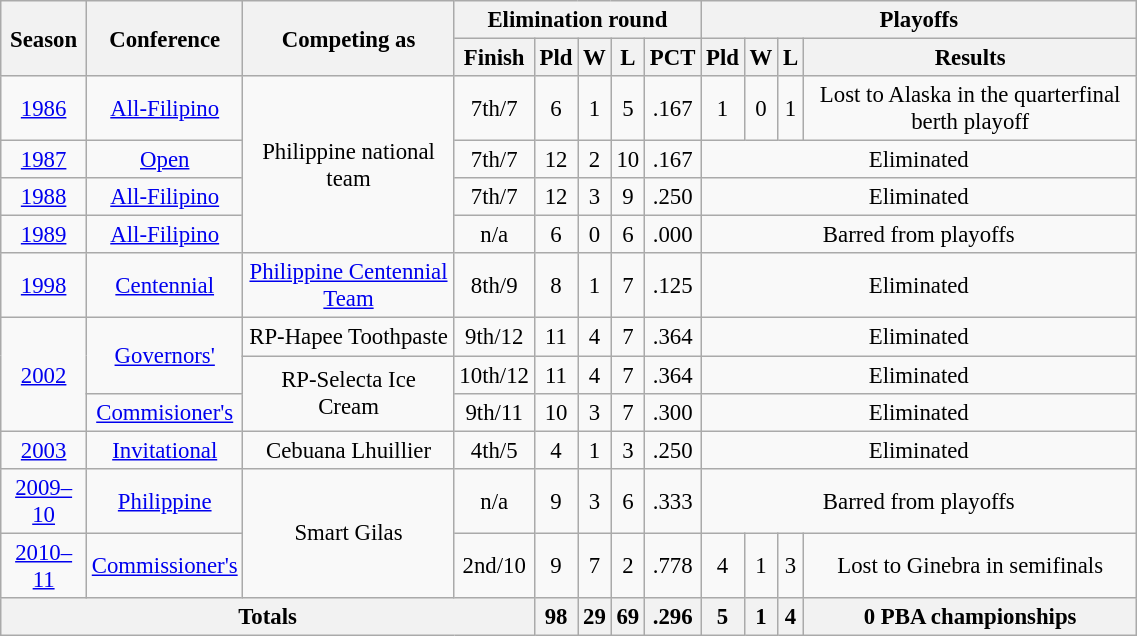<table class="wikitable collapsible autocollapse" style="text-align:center; font-size:95%; width:60%;">
<tr>
<th rowspan="2">Season</th>
<th rowspan="2">Conference</th>
<th rowspan="2">Competing as</th>
<th colspan="5">Elimination round</th>
<th colspan="4">Playoffs</th>
</tr>
<tr>
<th>Finish</th>
<th>Pld</th>
<th>W</th>
<th>L</th>
<th>PCT</th>
<th>Pld</th>
<th>W</th>
<th>L</th>
<th>Results</th>
</tr>
<tr>
<td><a href='#'>1986</a></td>
<td><a href='#'>All-Filipino</a></td>
<td rowspan="4">Philippine national team</td>
<td>7th/7</td>
<td>6</td>
<td>1</td>
<td>5</td>
<td>.167</td>
<td>1</td>
<td>0</td>
<td>1</td>
<td>Lost to Alaska in the quarterfinal berth playoff</td>
</tr>
<tr>
<td><a href='#'>1987</a></td>
<td><a href='#'>Open</a></td>
<td>7th/7</td>
<td>12</td>
<td>2</td>
<td>10</td>
<td>.167</td>
<td colspan="4">Eliminated</td>
</tr>
<tr>
<td><a href='#'>1988</a></td>
<td><a href='#'>All-Filipino</a></td>
<td>7th/7</td>
<td>12</td>
<td>3</td>
<td>9</td>
<td>.250</td>
<td colspan="4">Eliminated</td>
</tr>
<tr>
<td><a href='#'>1989</a></td>
<td><a href='#'>All-Filipino</a></td>
<td>n/a</td>
<td>6</td>
<td>0</td>
<td>6</td>
<td>.000</td>
<td colspan="4">Barred from playoffs</td>
</tr>
<tr>
<td><a href='#'>1998</a></td>
<td><a href='#'>Centennial</a></td>
<td><a href='#'>Philippine Centennial Team</a></td>
<td>8th/9</td>
<td>8</td>
<td>1</td>
<td>7</td>
<td>.125</td>
<td colspan="4">Eliminated</td>
</tr>
<tr>
<td rowspan="3"><a href='#'>2002</a></td>
<td rowspan="2"><a href='#'>Governors'</a></td>
<td>RP-Hapee Toothpaste</td>
<td>9th/12</td>
<td>11</td>
<td>4</td>
<td>7</td>
<td>.364</td>
<td colspan="4">Eliminated</td>
</tr>
<tr>
<td rowspan="2">RP-Selecta Ice Cream</td>
<td>10th/12</td>
<td>11</td>
<td>4</td>
<td>7</td>
<td>.364</td>
<td colspan="4">Eliminated</td>
</tr>
<tr>
<td><a href='#'>Commisioner's</a></td>
<td>9th/11</td>
<td>10</td>
<td>3</td>
<td>7</td>
<td>.300</td>
<td colspan="4">Eliminated</td>
</tr>
<tr>
<td><a href='#'>2003</a></td>
<td><a href='#'>Invitational</a></td>
<td>Cebuana Lhuillier</td>
<td>4th/5</td>
<td>4</td>
<td>1</td>
<td>3</td>
<td>.250</td>
<td colspan="4">Eliminated</td>
</tr>
<tr>
<td><a href='#'>2009–10</a></td>
<td><a href='#'>Philippine</a></td>
<td rowspan="2">Smart Gilas</td>
<td>n/a</td>
<td>9</td>
<td>3</td>
<td>6</td>
<td>.333</td>
<td colspan="4">Barred from playoffs</td>
</tr>
<tr>
<td><a href='#'>2010–11</a></td>
<td><a href='#'>Commissioner's</a></td>
<td>2nd/10</td>
<td>9</td>
<td>7</td>
<td>2</td>
<td>.778</td>
<td>4</td>
<td>1</td>
<td>3</td>
<td>Lost to Ginebra in semifinals</td>
</tr>
<tr>
<th colspan="4">Totals</th>
<th>98</th>
<th>29</th>
<th>69</th>
<th>.296</th>
<th>5</th>
<th>1</th>
<th>4</th>
<th>0 PBA championships</th>
</tr>
</table>
